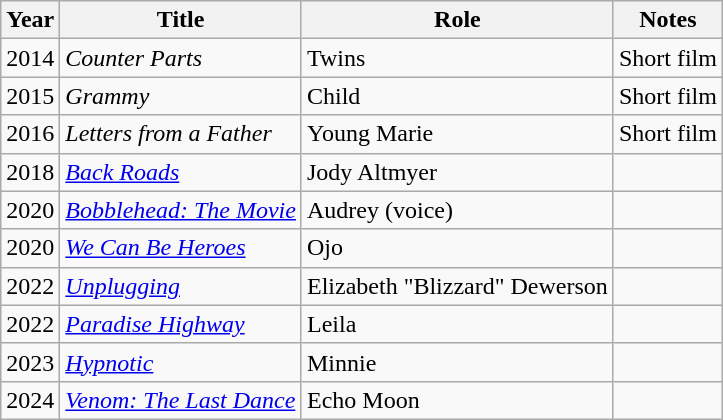<table class="wikitable sortable">
<tr>
<th>Year</th>
<th>Title</th>
<th>Role</th>
<th class="unsortable">Notes</th>
</tr>
<tr>
<td>2014</td>
<td><em>Counter Parts</em></td>
<td>Twins</td>
<td>Short film</td>
</tr>
<tr>
<td>2015</td>
<td><em>Grammy</em></td>
<td>Child</td>
<td>Short film</td>
</tr>
<tr>
<td>2016</td>
<td><em>Letters from a Father</em></td>
<td>Young Marie</td>
<td>Short film</td>
</tr>
<tr>
<td>2018</td>
<td><em><a href='#'>Back Roads</a></em></td>
<td>Jody Altmyer</td>
<td></td>
</tr>
<tr>
<td>2020</td>
<td><em><a href='#'>Bobblehead: The Movie</a></em></td>
<td>Audrey (voice)</td>
<td></td>
</tr>
<tr>
<td>2020</td>
<td><em><a href='#'>We Can Be Heroes</a></em></td>
<td>Ojo</td>
<td></td>
</tr>
<tr>
<td>2022</td>
<td><em><a href='#'>Unplugging</a></em></td>
<td>Elizabeth "Blizzard" Dewerson</td>
<td></td>
</tr>
<tr>
<td>2022</td>
<td><em><a href='#'>Paradise Highway</a></em></td>
<td>Leila</td>
<td></td>
</tr>
<tr>
<td>2023</td>
<td><em><a href='#'>Hypnotic</a></em></td>
<td>Minnie</td>
<td></td>
</tr>
<tr>
<td>2024</td>
<td><em><a href='#'>Venom: The Last Dance</a></em></td>
<td>Echo Moon</td>
<td></td>
</tr>
</table>
